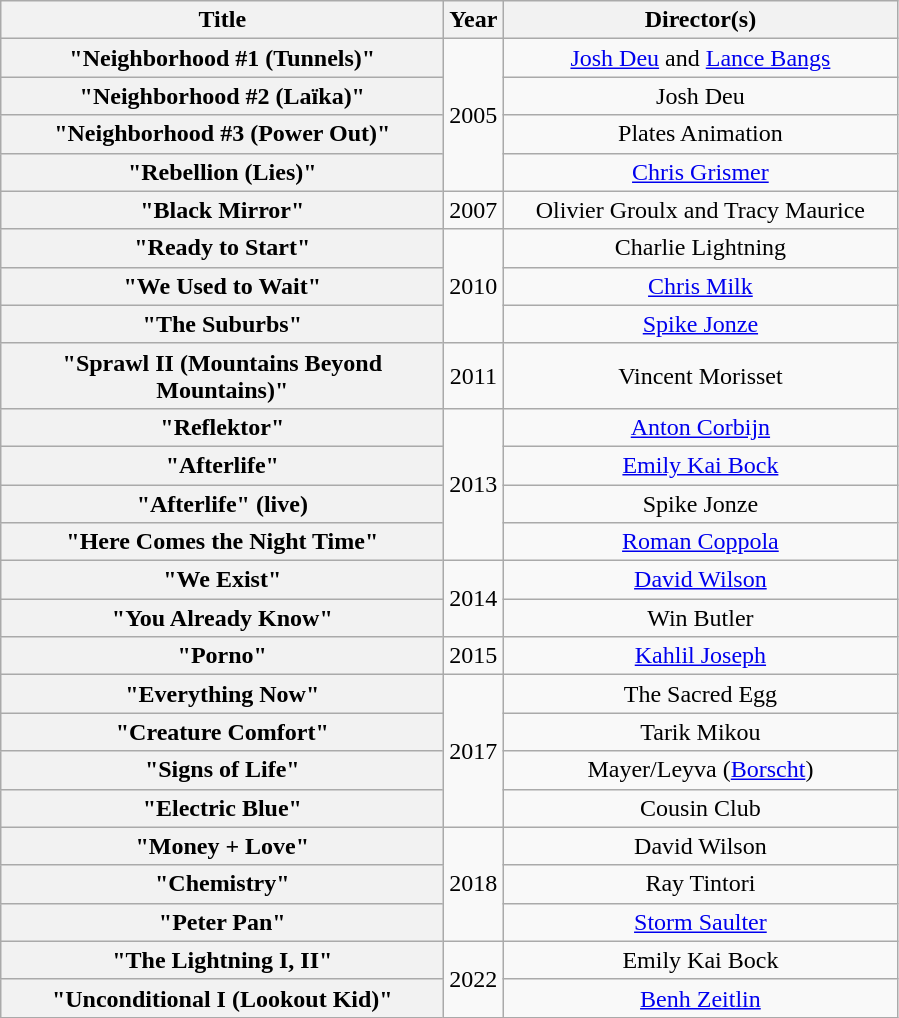<table class="wikitable plainrowheaders" style="text-align:center;">
<tr>
<th scope="col" style="width:18em;">Title</th>
<th scope="col">Year</th>
<th scope="col" style="width:16em;">Director(s)</th>
</tr>
<tr>
<th scope="row">"Neighborhood #1 (Tunnels)"</th>
<td rowspan="4">2005</td>
<td><a href='#'>Josh Deu</a> and <a href='#'>Lance Bangs</a></td>
</tr>
<tr>
<th scope="row">"Neighborhood #2 (Laïka)"</th>
<td>Josh Deu</td>
</tr>
<tr>
<th scope="row">"Neighborhood #3 (Power Out)"</th>
<td>Plates Animation</td>
</tr>
<tr>
<th scope="row">"Rebellion (Lies)"</th>
<td><a href='#'>Chris Grismer</a></td>
</tr>
<tr>
<th scope="row">"Black Mirror"</th>
<td>2007</td>
<td>Olivier Groulx and Tracy Maurice</td>
</tr>
<tr>
<th scope="row">"Ready to Start"</th>
<td rowspan="3">2010</td>
<td>Charlie Lightning</td>
</tr>
<tr>
<th scope="row">"We Used to Wait"</th>
<td><a href='#'>Chris Milk</a></td>
</tr>
<tr>
<th scope="row">"The Suburbs"</th>
<td><a href='#'>Spike Jonze</a></td>
</tr>
<tr>
<th scope="row">"Sprawl II (Mountains Beyond Mountains)"</th>
<td>2011</td>
<td>Vincent Morisset</td>
</tr>
<tr>
<th scope="row">"Reflektor"</th>
<td rowspan="4">2013</td>
<td><a href='#'>Anton Corbijn</a></td>
</tr>
<tr>
<th scope="row">"Afterlife"</th>
<td><a href='#'>Emily Kai Bock</a></td>
</tr>
<tr>
<th scope="row">"Afterlife" (live)</th>
<td>Spike Jonze</td>
</tr>
<tr>
<th scope="row">"Here Comes the Night Time"</th>
<td><a href='#'>Roman Coppola</a></td>
</tr>
<tr>
<th scope="row">"We Exist"</th>
<td rowspan="2">2014</td>
<td><a href='#'>David Wilson</a></td>
</tr>
<tr>
<th scope="row">"You Already Know"</th>
<td>Win Butler</td>
</tr>
<tr>
<th scope="row">"Porno"</th>
<td>2015</td>
<td><a href='#'>Kahlil Joseph</a></td>
</tr>
<tr>
<th scope="row">"Everything Now"</th>
<td rowspan="4">2017</td>
<td>The Sacred Egg</td>
</tr>
<tr>
<th scope="row">"Creature Comfort"</th>
<td>Tarik Mikou</td>
</tr>
<tr>
<th scope="row">"Signs of Life"</th>
<td>Mayer/Leyva (<a href='#'>Borscht</a>)</td>
</tr>
<tr>
<th scope="row">"Electric Blue"</th>
<td>Cousin Club</td>
</tr>
<tr>
<th scope="row">"Money + Love"</th>
<td rowspan="3">2018</td>
<td>David Wilson</td>
</tr>
<tr>
<th scope="row">"Chemistry"</th>
<td>Ray Tintori</td>
</tr>
<tr>
<th scope="row">"Peter Pan"</th>
<td><a href='#'>Storm Saulter</a></td>
</tr>
<tr>
<th scope="row">"The Lightning I, II"</th>
<td rowspan="2">2022</td>
<td>Emily Kai Bock</td>
</tr>
<tr>
<th scope="row">"Unconditional I (Lookout Kid)"</th>
<td><a href='#'>Benh Zeitlin</a></td>
</tr>
</table>
